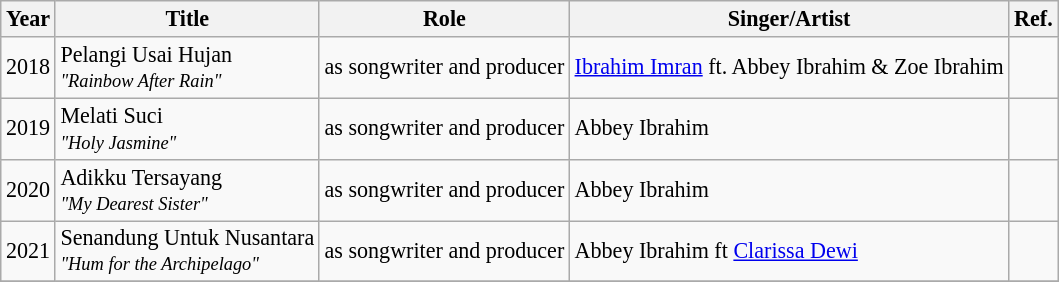<table class="wikitable" style="font-size: 92%;">
<tr>
<th>Year</th>
<th>Title</th>
<th>Role</th>
<th>Singer/Artist</th>
<th>Ref.</th>
</tr>
<tr>
<td>2018</td>
<td>Pelangi Usai Hujan<br><small><em>"Rainbow After Rain"</em></small></td>
<td>as songwriter and producer</td>
<td><a href='#'>Ibrahim Imran</a> ft. Abbey Ibrahim & Zoe Ibrahim</td>
<td></td>
</tr>
<tr>
<td>2019</td>
<td>Melati Suci<br><small><em>"Holy Jasmine"</em></small></td>
<td>as songwriter and producer</td>
<td>Abbey Ibrahim</td>
<td></td>
</tr>
<tr>
<td>2020</td>
<td>Adikku Tersayang<br><small><em>"My Dearest Sister"</em></small></td>
<td>as songwriter and producer</td>
<td>Abbey Ibrahim</td>
<td></td>
</tr>
<tr>
<td>2021</td>
<td>Senandung Untuk Nusantara<br><small><em>"Hum for the Archipelago"</em></small></td>
<td>as songwriter and producer</td>
<td>Abbey Ibrahim ft <a href='#'>Clarissa Dewi</a></td>
<td></td>
</tr>
<tr>
</tr>
</table>
